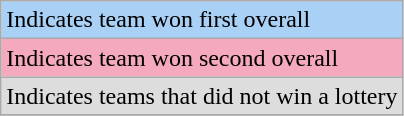<table class="wikitable">
<tr>
<td style="background:#A9D0F5;">Indicates team won first overall</td>
</tr>
<tr>
<td style="background:#F5A9BC;">Indicates team won second overall</td>
</tr>
<tr>
<td style="background:#DDDDDD;">Indicates teams that did not win a lottery</td>
</tr>
<tr>
</tr>
</table>
